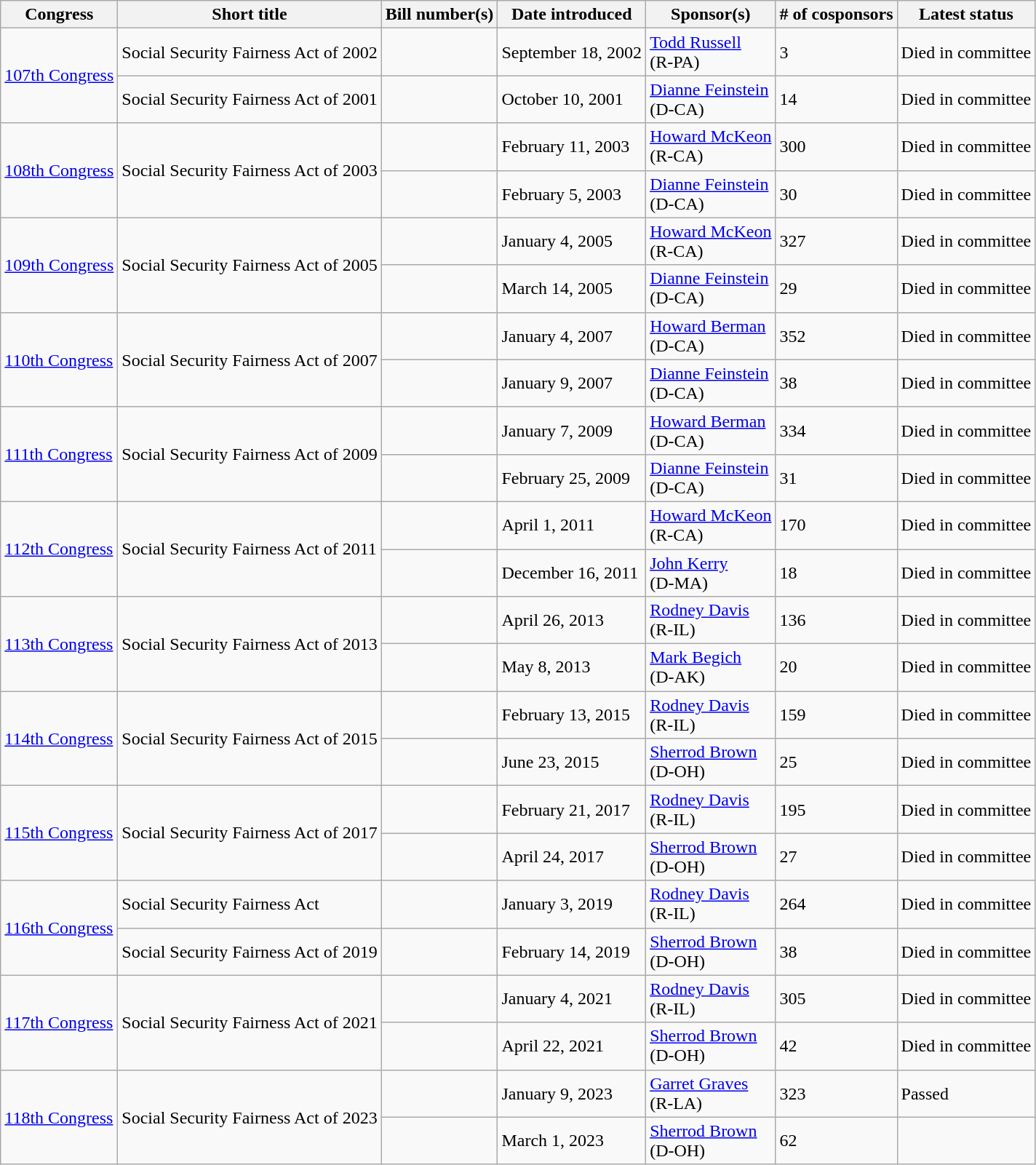<table class="wikitable">
<tr>
<th>Congress</th>
<th>Short title</th>
<th>Bill number(s)</th>
<th>Date introduced</th>
<th>Sponsor(s)</th>
<th># of cosponsors</th>
<th>Latest status</th>
</tr>
<tr>
<td rowspan="2"><a href='#'>107th Congress</a></td>
<td>Social Security Fairness Act of 2002</td>
<td></td>
<td>September 18, 2002</td>
<td><a href='#'>Todd Russell</a><br>(R-PA)</td>
<td>3</td>
<td>Died in committee</td>
</tr>
<tr>
<td>Social Security Fairness Act of 2001</td>
<td></td>
<td>October 10, 2001</td>
<td><a href='#'>Dianne Feinstein</a><br>(D-CA)</td>
<td>14</td>
<td>Died in committee</td>
</tr>
<tr>
<td rowspan="2"><a href='#'>108th Congress</a></td>
<td rowspan="2">Social Security Fairness Act of 2003</td>
<td></td>
<td>February 11, 2003</td>
<td><a href='#'>Howard McKeon</a><br>(R-CA)</td>
<td>300</td>
<td>Died in committee</td>
</tr>
<tr>
<td></td>
<td>February 5, 2003</td>
<td><a href='#'>Dianne Feinstein</a><br>(D-CA)</td>
<td>30</td>
<td>Died in committee</td>
</tr>
<tr>
<td rowspan="2"><a href='#'>109th Congress</a></td>
<td rowspan="2">Social Security Fairness Act of 2005</td>
<td></td>
<td>January 4, 2005</td>
<td><a href='#'>Howard McKeon</a><br>(R-CA)</td>
<td>327</td>
<td>Died in committee</td>
</tr>
<tr>
<td></td>
<td>March 14, 2005</td>
<td><a href='#'>Dianne Feinstein</a><br>(D-CA)</td>
<td>29</td>
<td>Died in committee</td>
</tr>
<tr>
<td rowspan="2"><a href='#'>110th Congress</a></td>
<td rowspan="2">Social Security Fairness Act of 2007</td>
<td></td>
<td>January 4, 2007</td>
<td><a href='#'>Howard Berman</a><br>(D-CA)</td>
<td>352</td>
<td>Died in committee</td>
</tr>
<tr>
<td></td>
<td>January 9, 2007</td>
<td><a href='#'>Dianne Feinstein</a><br>(D-CA)</td>
<td>38</td>
<td>Died in committee</td>
</tr>
<tr>
<td rowspan="2"><a href='#'>111th Congress</a></td>
<td rowspan="2">Social Security Fairness Act of 2009</td>
<td></td>
<td>January 7, 2009</td>
<td><a href='#'>Howard Berman</a><br>(D-CA)</td>
<td>334</td>
<td>Died in committee</td>
</tr>
<tr>
<td></td>
<td>February 25, 2009</td>
<td><a href='#'>Dianne Feinstein</a><br>(D-CA)</td>
<td>31</td>
<td>Died in committee</td>
</tr>
<tr>
<td rowspan="2"><a href='#'>112th Congress</a></td>
<td rowspan="2">Social Security Fairness Act of 2011</td>
<td></td>
<td>April 1, 2011</td>
<td><a href='#'>Howard McKeon</a><br>(R-CA)</td>
<td>170</td>
<td>Died in committee</td>
</tr>
<tr>
<td></td>
<td>December 16, 2011</td>
<td><a href='#'>John Kerry</a><br>(D-MA)</td>
<td>18</td>
<td>Died in committee</td>
</tr>
<tr>
<td rowspan="2"><a href='#'>113th Congress</a></td>
<td rowspan="2">Social Security Fairness Act of 2013</td>
<td></td>
<td>April 26, 2013</td>
<td><a href='#'>Rodney Davis</a><br>(R-IL)</td>
<td>136</td>
<td>Died in committee</td>
</tr>
<tr>
<td></td>
<td>May 8, 2013</td>
<td><a href='#'>Mark Begich</a><br>(D-AK)</td>
<td>20</td>
<td>Died in committee</td>
</tr>
<tr>
<td rowspan="2"><a href='#'>114th Congress</a></td>
<td rowspan="2">Social Security Fairness Act of 2015</td>
<td></td>
<td>February 13, 2015</td>
<td><a href='#'>Rodney Davis</a><br>(R-IL)</td>
<td>159</td>
<td>Died in committee</td>
</tr>
<tr>
<td></td>
<td>June 23, 2015</td>
<td><a href='#'>Sherrod Brown</a><br>(D-OH)</td>
<td>25</td>
<td>Died in committee</td>
</tr>
<tr>
<td rowspan="2"><a href='#'>115th Congress</a></td>
<td rowspan="2">Social Security Fairness Act of 2017</td>
<td></td>
<td>February 21, 2017</td>
<td><a href='#'>Rodney Davis</a><br>(R-IL)</td>
<td>195</td>
<td>Died in committee</td>
</tr>
<tr>
<td></td>
<td>April 24, 2017</td>
<td><a href='#'>Sherrod Brown</a><br>(D-OH)</td>
<td>27</td>
<td>Died in committee</td>
</tr>
<tr>
<td rowspan="2"><a href='#'>116th Congress</a></td>
<td>Social Security Fairness Act</td>
<td></td>
<td>January 3, 2019</td>
<td><a href='#'>Rodney Davis</a><br>(R-IL)</td>
<td>264</td>
<td>Died in committee</td>
</tr>
<tr>
<td>Social Security Fairness Act of 2019</td>
<td></td>
<td>February 14, 2019</td>
<td><a href='#'>Sherrod Brown</a><br>(D-OH)</td>
<td>38</td>
<td>Died in committee</td>
</tr>
<tr>
<td rowspan="2"><a href='#'>117th Congress</a></td>
<td rowspan="2">Social Security Fairness Act of 2021</td>
<td></td>
<td>January 4, 2021</td>
<td><a href='#'>Rodney Davis</a><br>(R-IL)</td>
<td>305</td>
<td>Died in committee</td>
</tr>
<tr>
<td></td>
<td>April 22, 2021</td>
<td><a href='#'>Sherrod Brown</a><br>(D-OH)</td>
<td>42</td>
<td>Died in committee</td>
</tr>
<tr>
<td rowspan="2"><a href='#'>118th Congress</a></td>
<td rowspan="2">Social Security Fairness Act of 2023</td>
<td></td>
<td>January 9, 2023</td>
<td><a href='#'>Garret Graves</a><br>(R-LA)</td>
<td>323</td>
<td>Passed</td>
</tr>
<tr>
<td></td>
<td>March 1, 2023</td>
<td><a href='#'>Sherrod Brown</a><br>(D-OH)</td>
<td>62</td>
<td></td>
</tr>
</table>
